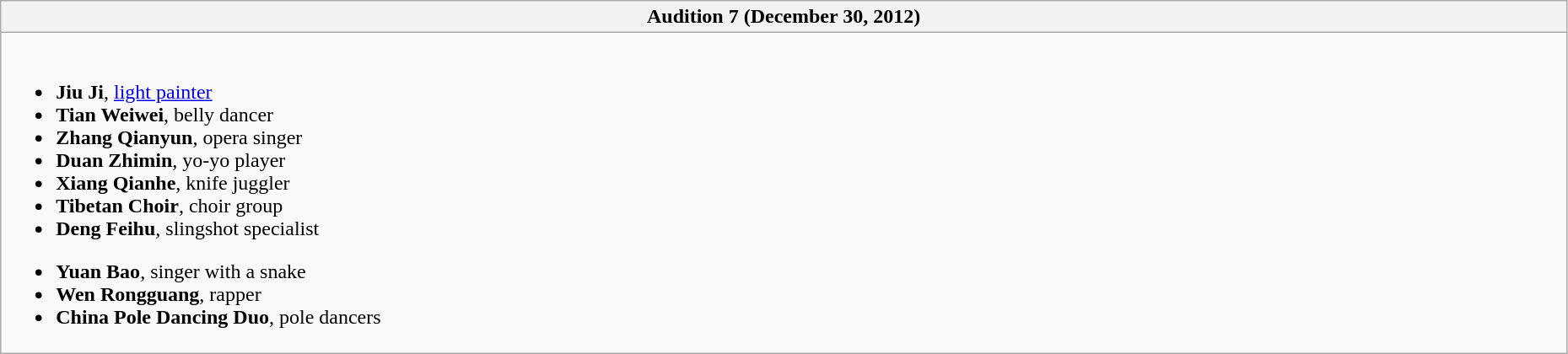<table class="wikitable collapsible collapsed" style="width: 98%">
<tr>
<th style="text-align: center">Audition 7 (December 30, 2012)</th>
</tr>
<tr>
<td><br><ul><li><strong>Jiu Ji</strong>, <a href='#'>light painter</a> </li><li><strong>Tian Weiwei</strong>, belly dancer </li><li><strong>Zhang Qianyun</strong>, opera singer </li><li><strong>Duan Zhimin</strong>, yo-yo player </li><li><strong>Xiang Qianhe</strong>, knife juggler </li><li><strong>Tibetan Choir</strong>, choir group </li><li><strong>Deng Feihu</strong>, slingshot specialist </li></ul><ul><li><strong>Yuan Bao</strong>, singer with a snake </li><li><strong>Wen Rongguang</strong>, rapper </li><li><strong>China Pole Dancing Duo</strong>, pole dancers </li></ul></td>
</tr>
</table>
